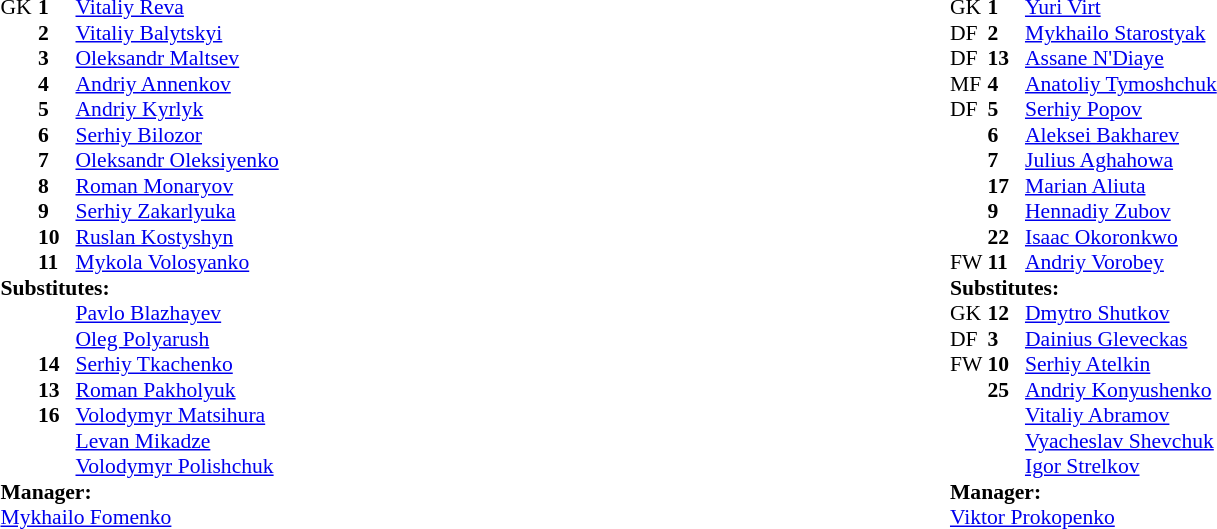<table width="100%">
<tr>
<td valign="top" width="50%"><br><table style="font-size: 90%" cellspacing="0" cellpadding="0" align=left>
<tr>
<th width="25"></th>
<th width="25"></th>
</tr>
<tr>
<td>GK</td>
<td><strong>1</strong></td>
<td> <a href='#'>Vitaliy Reva</a></td>
</tr>
<tr>
<td></td>
<td><strong>2</strong></td>
<td> <a href='#'>Vitaliy Balytskyi</a></td>
</tr>
<tr>
<td></td>
<td><strong>3</strong></td>
<td> <a href='#'>Oleksandr Maltsev</a></td>
<td></td>
</tr>
<tr>
<td></td>
<td><strong>4</strong></td>
<td> <a href='#'>Andriy Annenkov</a></td>
<td></td>
<td></td>
</tr>
<tr>
<td></td>
<td><strong>5</strong></td>
<td> <a href='#'>Andriy Kyrlyk</a></td>
</tr>
<tr>
<td></td>
<td><strong>6</strong></td>
<td> <a href='#'>Serhiy Bilozor</a></td>
</tr>
<tr>
<td></td>
<td><strong>7</strong></td>
<td> <a href='#'>Oleksandr Oleksiyenko</a></td>
</tr>
<tr>
<td></td>
<td><strong>8</strong></td>
<td> <a href='#'>Roman Monaryov</a></td>
</tr>
<tr>
<td></td>
<td><strong>9</strong></td>
<td> <a href='#'>Serhiy Zakarlyuka</a></td>
<td></td>
<td></td>
</tr>
<tr>
<td></td>
<td><strong>10</strong></td>
<td> <a href='#'>Ruslan Kostyshyn</a></td>
</tr>
<tr>
<td></td>
<td><strong>11</strong></td>
<td> <a href='#'>Mykola Volosyanko</a></td>
<td></td>
</tr>
<tr>
<td colspan=4><strong>Substitutes:</strong></td>
</tr>
<tr>
<td></td>
<td><strong> </strong></td>
<td> <a href='#'>Pavlo Blazhayev</a></td>
</tr>
<tr>
<td></td>
<td><strong> </strong></td>
<td> <a href='#'>Oleg Polyarush</a></td>
</tr>
<tr>
<td></td>
<td><strong>14</strong></td>
<td> <a href='#'>Serhiy Tkachenko</a></td>
<td></td>
<td></td>
<td></td>
</tr>
<tr>
<td></td>
<td><strong>13</strong></td>
<td> <a href='#'>Roman Pakholyuk</a></td>
<td></td>
<td></td>
<td></td>
</tr>
<tr>
<td></td>
<td><strong>16</strong></td>
<td> <a href='#'>Volodymyr Matsihura</a></td>
<td></td>
<td></td>
</tr>
<tr>
<td></td>
<td><strong> </strong></td>
<td> <a href='#'>Levan Mikadze</a></td>
</tr>
<tr>
<td></td>
<td><strong> </strong></td>
<td> <a href='#'>Volodymyr Polishchuk</a></td>
</tr>
<tr>
<td colspan=4><strong>Manager:</strong></td>
</tr>
<tr>
<td colspan="4"> <a href='#'>Mykhailo Fomenko</a></td>
</tr>
<tr>
</tr>
</table>
</td>
<td valign="top"></td>
<td valign="top" width="50%"><br><table style="font-size: 90%" cellspacing="0" cellpadding="0" align=left>
<tr>
<th width="25"></th>
<th width="25"></th>
</tr>
<tr>
<td>GK</td>
<td><strong>1</strong></td>
<td> <a href='#'>Yuri Virt</a></td>
</tr>
<tr>
<td>DF</td>
<td><strong>2</strong></td>
<td> <a href='#'>Mykhailo Starostyak</a></td>
</tr>
<tr>
<td>DF</td>
<td><strong>13</strong></td>
<td> <a href='#'>Assane N'Diaye</a></td>
</tr>
<tr>
<td>MF</td>
<td><strong>4</strong></td>
<td> <a href='#'>Anatoliy Tymoshchuk</a></td>
<td></td>
<td></td>
</tr>
<tr>
<td>DF</td>
<td><strong>5</strong></td>
<td> <a href='#'>Serhiy Popov</a></td>
</tr>
<tr>
<td></td>
<td><strong>6</strong></td>
<td> <a href='#'>Aleksei Bakharev</a></td>
<td></td>
<td></td>
</tr>
<tr>
<td></td>
<td><strong>7</strong></td>
<td> <a href='#'>Julius Aghahowa</a></td>
<td></td>
</tr>
<tr>
<td></td>
<td><strong>17</strong></td>
<td> <a href='#'>Marian Aliuta</a></td>
</tr>
<tr>
<td></td>
<td><strong>9</strong></td>
<td> <a href='#'>Hennadiy Zubov</a></td>
<td></td>
</tr>
<tr>
<td></td>
<td><strong>22</strong></td>
<td> <a href='#'>Isaac Okoronkwo</a></td>
</tr>
<tr>
<td>FW</td>
<td><strong>11</strong></td>
<td> <a href='#'>Andriy Vorobey</a></td>
<td></td>
<td></td>
</tr>
<tr>
<td colspan=4><strong>Substitutes:</strong></td>
</tr>
<tr>
<td>GK</td>
<td><strong>12</strong></td>
<td> <a href='#'>Dmytro Shutkov</a></td>
</tr>
<tr>
<td>DF</td>
<td><strong>3</strong></td>
<td> <a href='#'>Dainius Gleveckas</a></td>
</tr>
<tr>
<td>FW</td>
<td><strong>10</strong></td>
<td> <a href='#'>Serhiy Atelkin</a></td>
<td></td>
<td></td>
</tr>
<tr>
<td></td>
<td><strong>25</strong></td>
<td> <a href='#'>Andriy Konyushenko</a></td>
<td></td>
<td></td>
</tr>
<tr>
<td></td>
<td><strong> </strong></td>
<td> <a href='#'>Vitaliy Abramov</a></td>
<td></td>
<td></td>
</tr>
<tr>
<td></td>
<td><strong> </strong></td>
<td> <a href='#'>Vyacheslav Shevchuk</a></td>
</tr>
<tr>
<td></td>
<td><strong> </strong></td>
<td> <a href='#'>Igor Strelkov</a></td>
</tr>
<tr>
<td colspan=4><strong>Manager:</strong></td>
</tr>
<tr>
<td colspan="4"> <a href='#'>Viktor Prokopenko</a></td>
</tr>
</table>
</td>
</tr>
</table>
